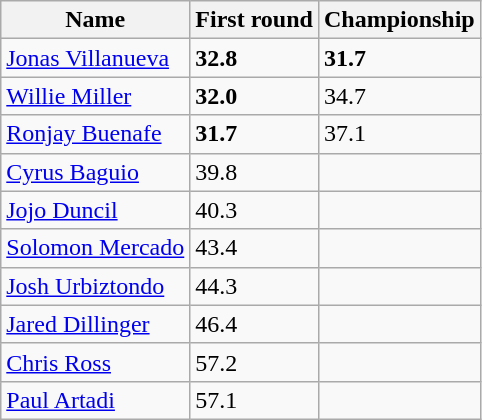<table class=wikitable>
<tr>
<th>Name</th>
<th>First round</th>
<th>Championship</th>
</tr>
<tr>
<td><a href='#'>Jonas Villanueva</a></td>
<td><strong>32.8</strong></td>
<td><strong>31.7</strong></td>
</tr>
<tr>
<td><a href='#'>Willie Miller</a></td>
<td><strong>32.0</strong></td>
<td>34.7</td>
</tr>
<tr>
<td><a href='#'>Ronjay Buenafe</a></td>
<td><strong>31.7</strong></td>
<td>37.1</td>
</tr>
<tr>
<td><a href='#'>Cyrus Baguio</a></td>
<td>39.8</td>
<td></td>
</tr>
<tr>
<td><a href='#'>Jojo Duncil</a></td>
<td>40.3</td>
<td></td>
</tr>
<tr>
<td><a href='#'>Solomon Mercado</a></td>
<td>43.4</td>
<td></td>
</tr>
<tr>
<td><a href='#'>Josh Urbiztondo</a></td>
<td>44.3</td>
<td></td>
</tr>
<tr>
<td><a href='#'>Jared Dillinger</a></td>
<td>46.4</td>
<td></td>
</tr>
<tr>
<td><a href='#'>Chris Ross</a></td>
<td>57.2</td>
<td></td>
</tr>
<tr>
<td><a href='#'>Paul Artadi</a></td>
<td>57.1</td>
<td></td>
</tr>
</table>
